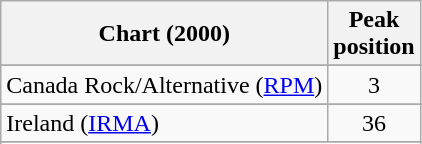<table class="wikitable sortable">
<tr>
<th align="center">Chart (2000)</th>
<th align="center">Peak<br>position</th>
</tr>
<tr>
</tr>
<tr>
<td align="left">Canada Rock/Alternative (<a href='#'>RPM</a>)</td>
<td align="center">3</td>
</tr>
<tr>
</tr>
<tr>
<td align="left">Ireland (<a href='#'>IRMA</a>)</td>
<td align="center">36</td>
</tr>
<tr>
</tr>
<tr>
</tr>
<tr>
</tr>
<tr>
</tr>
<tr>
</tr>
<tr>
</tr>
<tr>
</tr>
<tr>
</tr>
</table>
